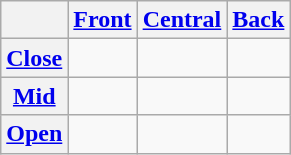<table class="wikitable">
<tr>
<th></th>
<th><a href='#'>Front</a></th>
<th><a href='#'>Central</a></th>
<th><a href='#'>Back</a></th>
</tr>
<tr style="text-align:center;">
<th><a href='#'>Close</a></th>
<td></td>
<td></td>
<td></td>
</tr>
<tr style="text-align:center;">
<th><a href='#'>Mid</a></th>
<td></td>
<td></td>
<td></td>
</tr>
<tr style="text-align:center;">
<th><a href='#'>Open</a></th>
<td></td>
<td></td>
<td></td>
</tr>
</table>
